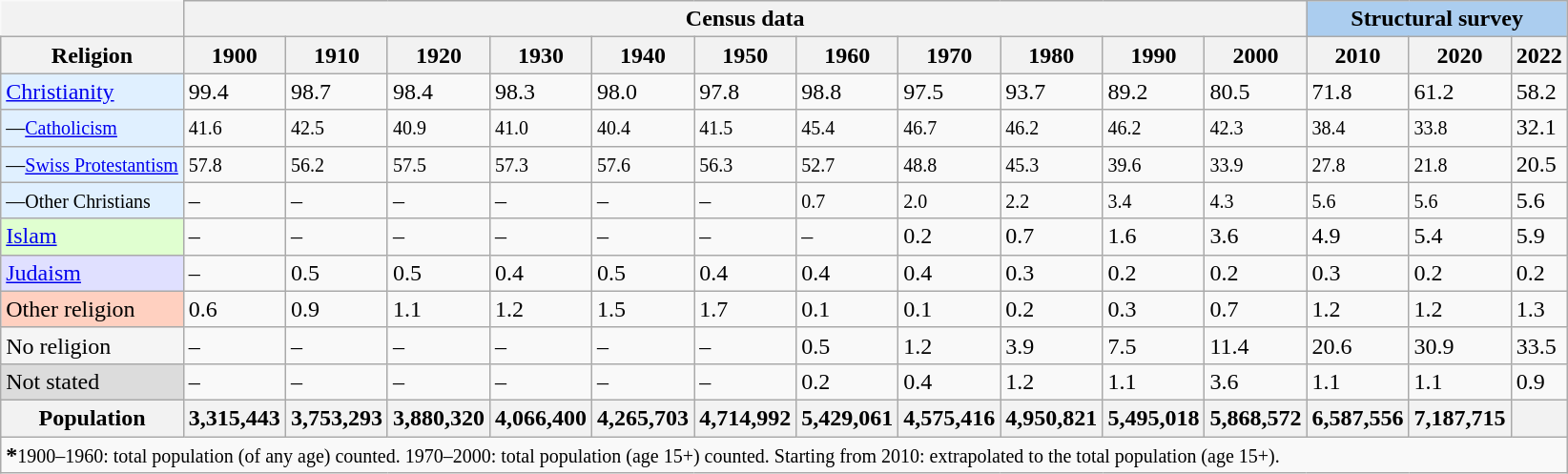<table class="wikitable" style="border:none;">
<tr>
<th style="border:none;"></th>
<th colspan="11" style="text-align:center;" style="border-right:3px solid #ABCDEF;" style="background:#FFCBCB;">Census data</th>
<th colspan="3" style="background:#ABCDEF;">Structural survey</th>
</tr>
<tr>
<th>Religion</th>
<th>1900</th>
<th>1910</th>
<th>1920</th>
<th>1930</th>
<th>1940</th>
<th>1950</th>
<th>1960</th>
<th>1970</th>
<th>1980</th>
<th>1990</th>
<th>2000</th>
<th>2010</th>
<th>2020</th>
<th>2022</th>
</tr>
<tr>
<td style="background:#E0F0FF;"><a href='#'>Christianity</a></td>
<td>99.4</td>
<td>98.7</td>
<td>98.4</td>
<td>98.3</td>
<td>98.0</td>
<td>97.8</td>
<td>98.8</td>
<td>97.5</td>
<td>93.7</td>
<td>89.2</td>
<td>80.5</td>
<td>71.8</td>
<td>61.2</td>
<td>58.2</td>
</tr>
<tr>
<td style="background:#E0F0FF;"><small>—<a href='#'>Catholicism</a></small></td>
<td><small>41.6</small></td>
<td><small>42.5</small></td>
<td><small>40.9</small></td>
<td><small>41.0</small></td>
<td><small>40.4</small></td>
<td><small>41.5</small></td>
<td><small>45.4</small></td>
<td><small>46.7</small></td>
<td><small>46.2</small></td>
<td><small>46.2</small></td>
<td><small>42.3</small></td>
<td><small>38.4</small></td>
<td><small>33.8</small></td>
<td>32.1</td>
</tr>
<tr>
<td style="background:#E0F0FF;"><small>—<a href='#'>Swiss Protestantism</a></small></td>
<td><small>57.8</small></td>
<td><small>56.2</small></td>
<td><small>57.5</small></td>
<td><small>57.3</small></td>
<td><small>57.6</small></td>
<td><small>56.3</small></td>
<td><small>52.7</small></td>
<td><small>48.8</small></td>
<td><small>45.3</small></td>
<td><small>39.6</small></td>
<td><small>33.9</small></td>
<td><small>27.8</small></td>
<td><small>21.8</small></td>
<td>20.5</td>
</tr>
<tr>
<td style="background:#E0F0FF;"><small>—Other Christians</small></td>
<td>–</td>
<td>–</td>
<td>–</td>
<td>–</td>
<td>–</td>
<td>–</td>
<td><small>0.7</small></td>
<td><small>2.0</small></td>
<td><small>2.2</small></td>
<td><small>3.4</small></td>
<td><small>4.3</small></td>
<td><small>5.6</small></td>
<td><small>5.6</small></td>
<td>5.6</td>
</tr>
<tr>
<td style="background:#E0FFD0;"><a href='#'>Islam</a></td>
<td>–</td>
<td>–</td>
<td>–</td>
<td>–</td>
<td>–</td>
<td>–</td>
<td>–</td>
<td>0.2</td>
<td>0.7</td>
<td>1.6</td>
<td>3.6</td>
<td>4.9</td>
<td>5.4</td>
<td>5.9</td>
</tr>
<tr>
<td style="background:#E0E0FF;"><a href='#'>Judaism</a></td>
<td>–</td>
<td>0.5</td>
<td>0.5</td>
<td>0.4</td>
<td>0.5</td>
<td>0.4</td>
<td>0.4</td>
<td>0.4</td>
<td>0.3</td>
<td>0.2</td>
<td>0.2</td>
<td>0.3</td>
<td>0.2</td>
<td>0.2</td>
</tr>
<tr>
<td style="background:#FFD0C0;">Other religion</td>
<td>0.6</td>
<td>0.9</td>
<td>1.1</td>
<td>1.2</td>
<td>1.5</td>
<td>1.7</td>
<td>0.1</td>
<td>0.1</td>
<td>0.2</td>
<td>0.3</td>
<td>0.7</td>
<td>1.2</td>
<td>1.2</td>
<td>1.3</td>
</tr>
<tr>
<td style="background:#F5F5F5;">No religion</td>
<td>–</td>
<td>–</td>
<td>–</td>
<td>–</td>
<td>–</td>
<td>–</td>
<td>0.5</td>
<td>1.2</td>
<td>3.9</td>
<td>7.5</td>
<td>11.4</td>
<td>20.6</td>
<td>30.9</td>
<td>33.5</td>
</tr>
<tr>
<td style="background:#DCDCDC;">Not stated</td>
<td>–</td>
<td>–</td>
<td>–</td>
<td>–</td>
<td>–</td>
<td>–</td>
<td>0.2</td>
<td>0.4</td>
<td>1.2</td>
<td>1.1</td>
<td>3.6</td>
<td>1.1</td>
<td>1.1</td>
<td>0.9</td>
</tr>
<tr>
<th>Population</th>
<th>3,315,443</th>
<th>3,753,293</th>
<th>3,880,320</th>
<th>4,066,400</th>
<th>4,265,703</th>
<th>4,714,992</th>
<th>5,429,061</th>
<th>4,575,416</th>
<th>4,950,821</th>
<th>5,495,018</th>
<th>5,868,572</th>
<th>6,587,556</th>
<th>7,187,715</th>
<th></th>
</tr>
<tr>
<td colspan="15"><strong>*</strong><small>1900–1960: total population (of any age) counted. 1970–2000: total population (age 15+) counted. Starting from 2010: extrapolated to the total population (age 15+).</small></td>
</tr>
</table>
